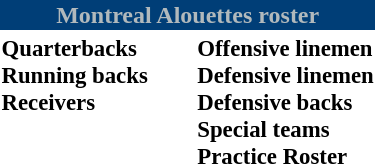<table class="toccolours" style="text-align: left;">
<tr>
<th colspan="7" style="background-color: #003E77; color:#B1B9BC; text-align:center"><strong>Montreal Alouettes roster</strong></th>
</tr>
<tr>
<td style="font-size: 95%;" valign="top"><strong>Quarterbacks</strong><br><strong>Running backs</strong><br><strong>Receivers</strong></td>
<td style="width: 25px;"></td>
<td style="font-size: 95%;" valign="top"><strong>Offensive linemen</strong><br><strong>Defensive linemen</strong><br><strong>Defensive backs</strong><br><strong>Special teams</strong><br><strong>Practice Roster</strong></td>
</tr>
<tr>
</tr>
</table>
